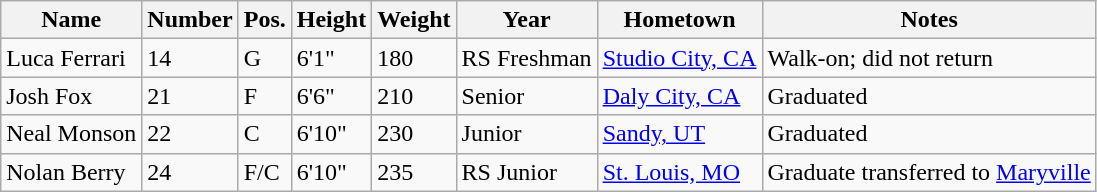<table class="wikitable sortable" border="1">
<tr>
<th>Name</th>
<th>Number</th>
<th>Pos.</th>
<th>Height</th>
<th>Weight</th>
<th>Year</th>
<th>Hometown</th>
<th class="unsortable">Notes</th>
</tr>
<tr>
<td>Luca Ferrari</td>
<td>14</td>
<td>G</td>
<td>6'1"</td>
<td>180</td>
<td>RS Freshman</td>
<td><a href='#'>Studio City, CA</a></td>
<td>Walk-on; did not return</td>
</tr>
<tr>
<td>Josh Fox</td>
<td>21</td>
<td>F</td>
<td>6'6"</td>
<td>210</td>
<td>Senior</td>
<td><a href='#'>Daly City, CA</a></td>
<td>Graduated</td>
</tr>
<tr>
<td>Neal Monson</td>
<td>22</td>
<td>C</td>
<td>6'10"</td>
<td>230</td>
<td>Junior</td>
<td><a href='#'>Sandy, UT</a></td>
<td>Graduated</td>
</tr>
<tr>
<td>Nolan Berry</td>
<td>24</td>
<td>F/C</td>
<td>6'10"</td>
<td>235</td>
<td>RS Junior</td>
<td><a href='#'>St. Louis, MO</a></td>
<td>Graduate transferred to <a href='#'>Maryville</a></td>
</tr>
</table>
